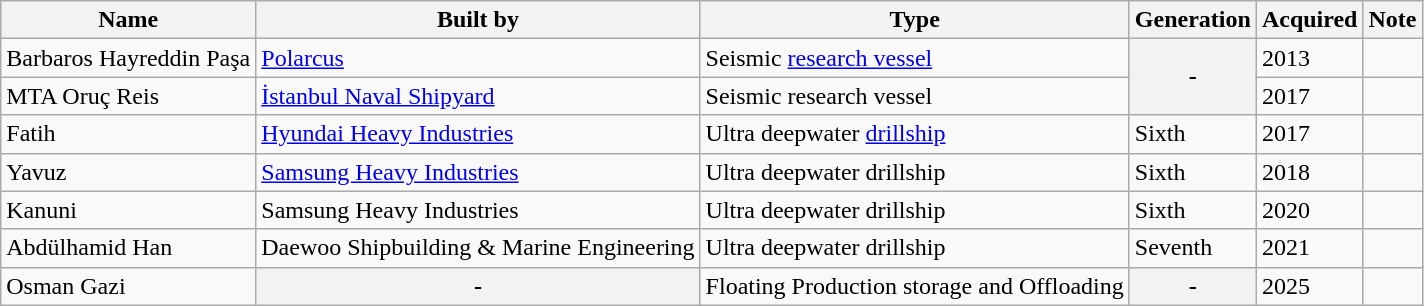<table class="wikitable">
<tr>
<th>Name</th>
<th>Built by</th>
<th>Type</th>
<th>Generation</th>
<th>Acquired</th>
<th>Note</th>
</tr>
<tr>
<td>Barbaros Hayreddin Paşa</td>
<td> <a href='#'>Polarcus</a></td>
<td>Seismic <a href='#'>research vessel</a></td>
<th rowspan="2">-</th>
<td>2013</td>
<td></td>
</tr>
<tr>
<td>MTA Oruç Reis</td>
<td> <a href='#'>İstanbul Naval Shipyard</a></td>
<td>Seismic research vessel</td>
<td>2017</td>
<td></td>
</tr>
<tr>
<td>Fatih</td>
<td> <a href='#'>Hyundai Heavy Industries</a></td>
<td>Ultra deepwater <a href='#'>drillship</a></td>
<td>Sixth</td>
<td>2017</td>
<td></td>
</tr>
<tr>
<td>Yavuz</td>
<td>  <a href='#'>Samsung Heavy Industries</a></td>
<td>Ultra deepwater drillship</td>
<td>Sixth</td>
<td>2018</td>
<td></td>
</tr>
<tr>
<td>Kanuni</td>
<td>  Samsung Heavy Industries</td>
<td>Ultra deepwater drillship</td>
<td>Sixth</td>
<td>2020</td>
<td></td>
</tr>
<tr>
<td>Abdülhamid Han</td>
<td> Daewoo Shipbuilding & Marine Engineering</td>
<td>Ultra deepwater drillship</td>
<td>Seventh</td>
<td>2021</td>
<td></td>
</tr>
<tr>
<td>Osman Gazi</td>
<th>-</th>
<td>Floating Production storage and Offloading</td>
<th>-</th>
<td>2025</td>
<td></td>
</tr>
</table>
